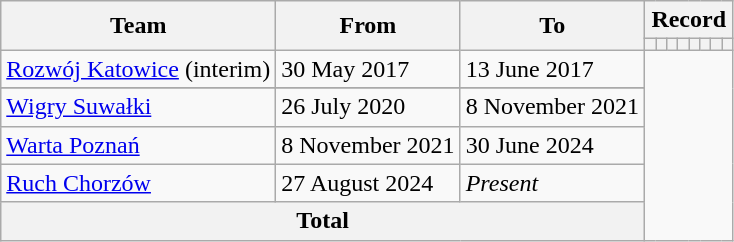<table class="wikitable" style="text-align: center;">
<tr>
<th rowspan="2">Team</th>
<th rowspan="2">From</th>
<th rowspan="2">To</th>
<th colspan="8">Record</th>
</tr>
<tr>
<th></th>
<th></th>
<th></th>
<th></th>
<th></th>
<th></th>
<th></th>
<th></th>
</tr>
<tr>
<td align=left><a href='#'>Rozwój Katowice</a> (interim)</td>
<td align=left>30 May 2017</td>
<td align=left>13 June 2017<br></td>
</tr>
<tr>
</tr>
<tr>
<td align=left><a href='#'>Wigry Suwałki</a></td>
<td align=left>26 July 2020</td>
<td align=left>8 November 2021<br></td>
</tr>
<tr>
<td align=left><a href='#'>Warta Poznań</a></td>
<td align=left>8 November 2021</td>
<td align=left>30 June 2024<br></td>
</tr>
<tr>
<td align=left><a href='#'>Ruch Chorzów</a></td>
<td align=left>27 August 2024</td>
<td align=left><em>Present</em><br></td>
</tr>
<tr>
<th colspan="3">Total<br></th>
</tr>
</table>
